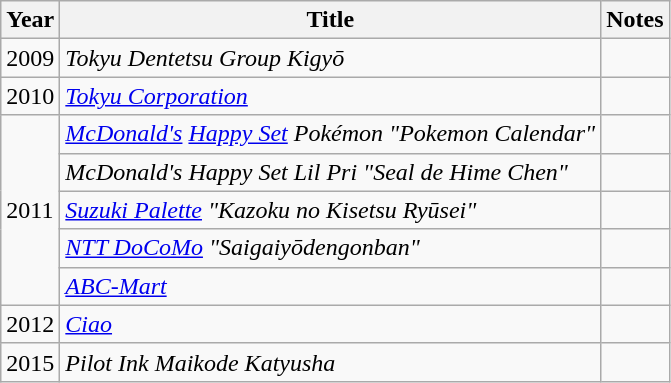<table class="wikitable">
<tr>
<th>Year</th>
<th>Title</th>
<th>Notes</th>
</tr>
<tr>
<td>2009</td>
<td><em>Tokyu Dentetsu Group Kigyō</em></td>
<td></td>
</tr>
<tr>
<td>2010</td>
<td><em><a href='#'>Tokyu Corporation</a></em></td>
<td></td>
</tr>
<tr>
<td rowspan="5">2011</td>
<td><em><a href='#'>McDonald's</a> <a href='#'>Happy Set</a> Pokémon "Pokemon Calendar"</em></td>
<td></td>
</tr>
<tr>
<td><em>McDonald's Happy Set Lil Pri "Seal de Hime Chen"</em></td>
<td></td>
</tr>
<tr>
<td><em><a href='#'>Suzuki Palette</a> "Kazoku no Kisetsu Ryūsei"</em></td>
<td></td>
</tr>
<tr>
<td><em><a href='#'>NTT DoCoMo</a> "Saigaiyōdengonban"</em></td>
<td></td>
</tr>
<tr>
<td><em><a href='#'>ABC-Mart</a></em></td>
<td></td>
</tr>
<tr>
<td>2012</td>
<td><em><a href='#'>Ciao</a></em></td>
<td></td>
</tr>
<tr>
<td>2015</td>
<td><em>Pilot Ink Maikode Katyusha</em></td>
<td></td>
</tr>
</table>
